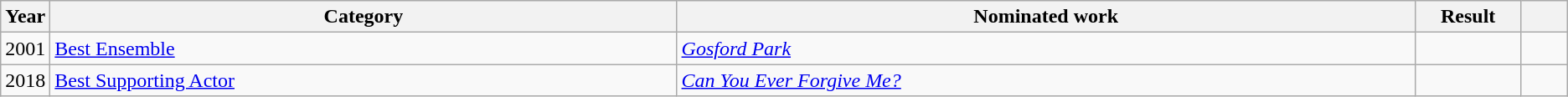<table class=wikitable>
<tr>
<th scope="col" style="width:1em;">Year</th>
<th scope="col" style="width:33em;">Category</th>
<th scope="col" style="width:39em;">Nominated work</th>
<th scope="col" style="width:5em;">Result</th>
<th scope="col" style="width:2em;"></th>
</tr>
<tr>
<td>2001</td>
<td><a href='#'>Best Ensemble</a></td>
<td><em><a href='#'>Gosford Park</a></em></td>
<td></td>
<td style="text-align:center;"></td>
</tr>
<tr>
<td>2018</td>
<td><a href='#'>Best Supporting Actor</a></td>
<td><em><a href='#'>Can You Ever Forgive Me?</a></em></td>
<td></td>
<td style="text-align:center;"></td>
</tr>
</table>
